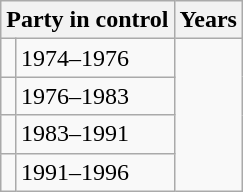<table class="wikitable">
<tr>
<th colspan="2">Party in control</th>
<th>Years</th>
</tr>
<tr>
<td></td>
<td>1974–1976</td>
</tr>
<tr>
<td></td>
<td>1976–1983</td>
</tr>
<tr>
<td></td>
<td>1983–1991</td>
</tr>
<tr>
<td></td>
<td>1991–1996</td>
</tr>
</table>
